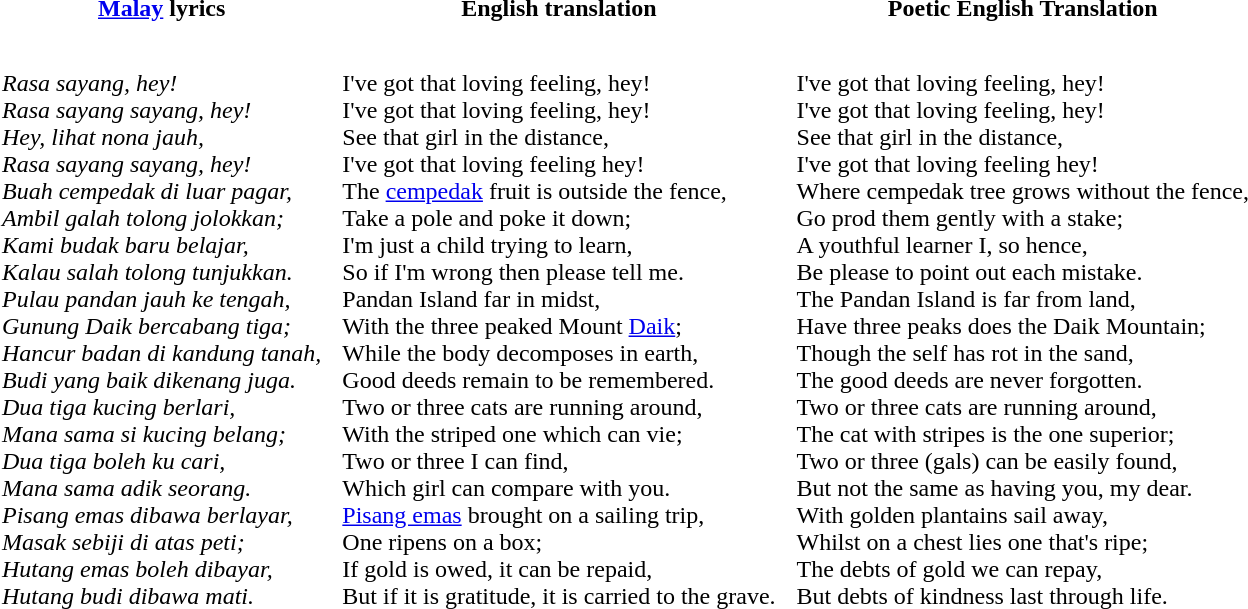<table cellpadding=6>
<tr>
<th><a href='#'>Malay</a> lyrics</th>
<th>English translation</th>
<th>Poetic English Translation</th>
</tr>
<tr style="vertical-align:top; white-space:nowrap;">
<td><br><em>Rasa sayang, hey!</em><br>
<em>Rasa sayang sayang, hey!</em><br>
<em>Hey, lihat nona jauh,</em><br>
<em>Rasa sayang sayang, hey!</em><br><em>Buah cempedak di luar pagar,</em><br>
<em>Ambil galah tolong jolokkan;</em><br>
<em>Kami budak baru belajar,</em><br>
<em>Kalau salah tolong tunjukkan.</em><br><em>Pulau pandan jauh ke tengah,</em><br>
<em>Gunung Daik bercabang tiga;</em><br>
<em>Hancur badan di kandung tanah,</em><br>
<em>Budi yang baik dikenang juga.</em><br><em>Dua tiga kucing berlari,</em><br>
<em>Mana sama si kucing belang;</em><br>
<em>Dua tiga boleh ku cari,</em><br>
<em>Mana sama adik seorang.</em><br><em>Pisang emas dibawa berlayar,</em><br>
<em>Masak sebiji di atas peti;</em><br>
<em>Hutang emas boleh dibayar,</em><br>
<em>Hutang budi dibawa mati.</em></td>
<td><br>I've got that loving feeling, hey!<br>
I've got that loving feeling, hey!<br>
See that girl in the distance,<br>
I've got that loving feeling hey!<br>The <a href='#'>cempedak</a> fruit is outside the fence,<br>
Take a pole and poke it down;<br>
I'm just a child trying to learn,<br>
So if I'm wrong then please tell me.<br>Pandan Island far in midst,<br>
With the three peaked Mount <a href='#'>Daik</a>;<br>
While the body decomposes in earth,<br>
Good deeds remain to be remembered.<br>Two or three cats are running around,<br>
With the striped one which can vie;<br>
Two or three I can find,<br>
Which girl can compare with you.<br><a href='#'>Pisang emas</a> brought on a sailing trip,<br>
One ripens on a box;<br>
If gold is owed, it can be repaid,<br>
But if it is gratitude, it is carried to the grave.</td>
<td><br>I've got that loving feeling, hey!<br>
I've got that loving feeling, hey!<br>
See that girl in the distance,<br>
I've got that loving feeling hey!<br>Where cempedak tree grows without the fence,<br>
Go prod them gently with a stake;<br>
A youthful learner I, so hence,<br>
Be please to point out each mistake.<br>The Pandan Island is far from land,<br>
Have three peaks does the Daik Mountain;<br>
Though the self has rot in the sand,<br>
The good deeds are never forgotten.<br>Two or three cats are running around,<br>
The cat with stripes is the one superior;<br>
Two or three (gals) can be easily found,<br>
But not the same as having you, my dear.<br>With golden plantains sail away,<br>
Whilst on a chest lies one that's ripe;<br>
The debts of gold we can repay,<br>
But debts of kindness last through life.<br></td>
</tr>
</table>
